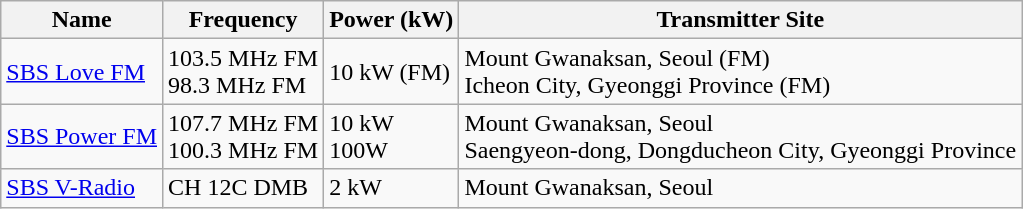<table class="wikitable">
<tr>
<th>Name</th>
<th>Frequency</th>
<th>Power (kW)</th>
<th>Transmitter Site</th>
</tr>
<tr>
<td><a href='#'>SBS Love FM</a></td>
<td>103.5 MHz FM<br>98.3 MHz FM</td>
<td>10 kW (FM)</td>
<td>Mount Gwanaksan, Seoul (FM)<br>Icheon City, Gyeonggi Province (FM)</td>
</tr>
<tr>
<td><a href='#'>SBS Power FM</a></td>
<td>107.7 MHz FM<br>100.3 MHz FM</td>
<td>10 kW<br>100W</td>
<td>Mount Gwanaksan, Seoul<br>Saengyeon-dong, Dongducheon City, Gyeonggi Province</td>
</tr>
<tr>
<td><a href='#'>SBS V-Radio</a></td>
<td>CH 12C DMB</td>
<td>2 kW</td>
<td>Mount Gwanaksan, Seoul</td>
</tr>
</table>
